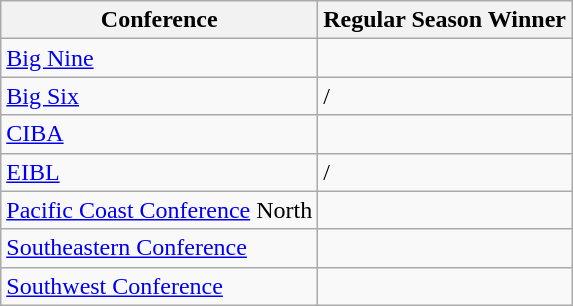<table class="wikitable">
<tr>
<th>Conference</th>
<th>Regular Season Winner</th>
</tr>
<tr>
<td><a href='#'>Big Nine</a></td>
<td></td>
</tr>
<tr>
<td><a href='#'>Big Six</a></td>
<td>/</td>
</tr>
<tr>
<td><a href='#'>CIBA</a></td>
<td></td>
</tr>
<tr>
<td><a href='#'>EIBL</a></td>
<td>/</td>
</tr>
<tr>
<td><a href='#'>Pacific Coast Conference</a> North</td>
<td></td>
</tr>
<tr>
<td><a href='#'>Southeastern Conference</a></td>
<td></td>
</tr>
<tr>
<td><a href='#'>Southwest Conference</a></td>
<td></td>
</tr>
</table>
